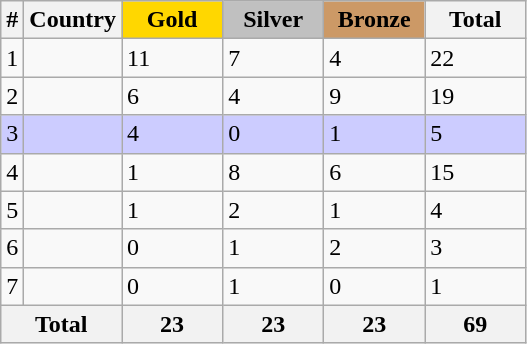<table class="wikitable">
<tr>
<th>#</th>
<th>Country</th>
<th width="60" style="background-color:gold;">Gold</th>
<th width="60" style="background-color:silver;">Silver</th>
<th width="60" style="background-color:#CC9966;">Bronze</th>
<th width="60">Total</th>
</tr>
<tr>
<td>1</td>
<td align=left></td>
<td>11</td>
<td>7</td>
<td>4</td>
<td>22</td>
</tr>
<tr>
<td>2</td>
<td align=left></td>
<td>6</td>
<td>4</td>
<td>9</td>
<td>19</td>
</tr>
<tr style="background:#ccccff">
<td>3</td>
<td align=left></td>
<td>4</td>
<td>0</td>
<td>1</td>
<td>5</td>
</tr>
<tr>
<td>4</td>
<td align=left></td>
<td>1</td>
<td>8</td>
<td>6</td>
<td>15</td>
</tr>
<tr>
<td>5</td>
<td align=left></td>
<td>1</td>
<td>2</td>
<td>1</td>
<td>4</td>
</tr>
<tr>
<td>6</td>
<td align=left></td>
<td>0</td>
<td>1</td>
<td>2</td>
<td>3</td>
</tr>
<tr>
<td>7</td>
<td align=left></td>
<td>0</td>
<td>1</td>
<td>0</td>
<td>1</td>
</tr>
<tr>
<th colspan="2">Total</th>
<th>23</th>
<th>23</th>
<th>23</th>
<th>69</th>
</tr>
</table>
